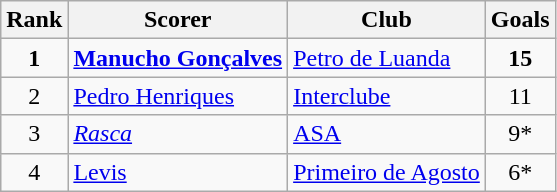<table class="wikitable" style="text-align:center">
<tr>
<th>Rank</th>
<th>Scorer</th>
<th>Club</th>
<th>Goals</th>
</tr>
<tr>
<td><strong>1</strong></td>
<td align="left"> <strong><a href='#'>Manucho Gonçalves</a></strong></td>
<td align="left"><a href='#'>Petro de Luanda</a></td>
<td><strong>15</strong></td>
</tr>
<tr>
<td>2</td>
<td align="left"> <a href='#'>Pedro Henriques</a></td>
<td align="left"><a href='#'>Interclube</a></td>
<td>11</td>
</tr>
<tr>
<td>3</td>
<td align="left"> <a href='#'><em>Rasca</em></a></td>
<td align="left"><a href='#'>ASA</a></td>
<td>9*</td>
</tr>
<tr>
<td>4</td>
<td align="left"> <a href='#'>Levis</a></td>
<td align="left"><a href='#'>Primeiro de Agosto</a></td>
<td>6*</td>
</tr>
</table>
